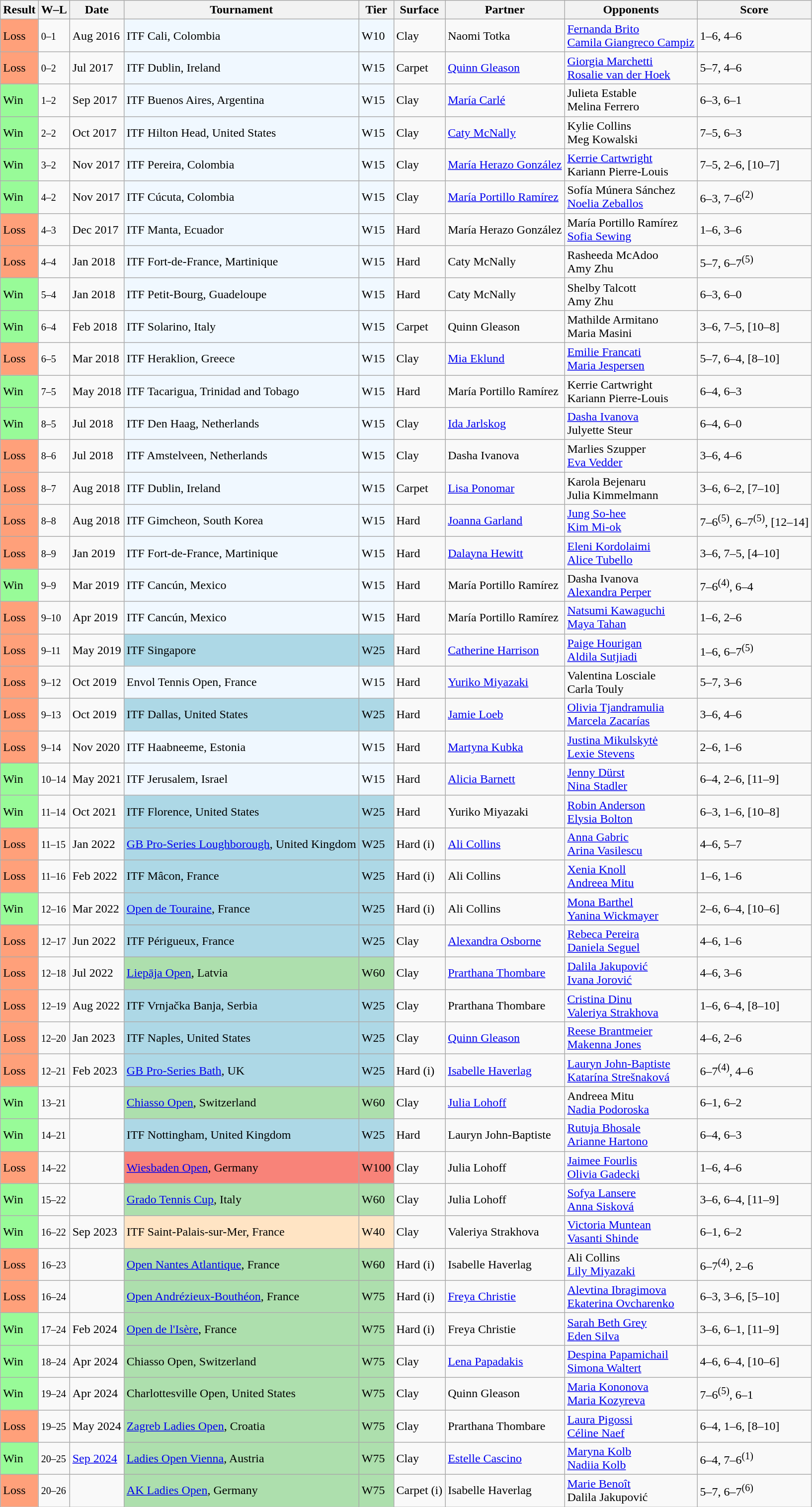<table class="sortable wikitable nowrap">
<tr>
<th>Result</th>
<th class="unsortable">W–L</th>
<th>Date</th>
<th>Tournament</th>
<th>Tier</th>
<th>Surface</th>
<th>Partner</th>
<th>Opponents</th>
<th class="unsortable">Score</th>
</tr>
<tr>
<td style="background:#ffa07a;">Loss</td>
<td><small>0–1</small></td>
<td>Aug 2016</td>
<td style="background:#f0f8ff;">ITF Cali, Colombia</td>
<td style="background:#f0f8ff;">W10</td>
<td>Clay</td>
<td> Naomi Totka</td>
<td> <a href='#'>Fernanda Brito</a> <br>  <a href='#'>Camila Giangreco Campiz</a></td>
<td>1–6, 4–6</td>
</tr>
<tr>
<td style="background:#ffa07a;">Loss</td>
<td><small>0–2</small></td>
<td>Jul 2017</td>
<td style="background:#f0f8ff;">ITF Dublin, Ireland</td>
<td style="background:#f0f8ff;">W15</td>
<td>Carpet</td>
<td> <a href='#'>Quinn Gleason</a></td>
<td> <a href='#'>Giorgia Marchetti</a> <br>  <a href='#'>Rosalie van der Hoek</a></td>
<td>5–7, 4–6</td>
</tr>
<tr>
<td style="background:#98fb98;">Win</td>
<td><small>1–2</small></td>
<td>Sep 2017</td>
<td style="background:#f0f8ff;">ITF Buenos Aires, Argentina</td>
<td style="background:#f0f8ff;">W15</td>
<td>Clay</td>
<td> <a href='#'>María Carlé</a></td>
<td> Julieta Estable <br>  Melina Ferrero</td>
<td>6–3, 6–1</td>
</tr>
<tr>
<td style="background:#98fb98;">Win</td>
<td><small>2–2</small></td>
<td>Oct 2017</td>
<td style="background:#f0f8ff;">ITF Hilton Head, United States</td>
<td style="background:#f0f8ff;">W15</td>
<td>Clay</td>
<td> <a href='#'>Caty McNally</a></td>
<td> Kylie Collins <br>  Meg Kowalski</td>
<td>7–5, 6–3</td>
</tr>
<tr>
<td style="background:#98fb98;">Win</td>
<td><small>3–2</small></td>
<td>Nov 2017</td>
<td style="background:#f0f8ff;">ITF Pereira, Colombia</td>
<td style="background:#f0f8ff;">W15</td>
<td>Clay</td>
<td> <a href='#'>María Herazo González</a></td>
<td> <a href='#'>Kerrie Cartwright</a> <br>  Kariann Pierre-Louis</td>
<td>7–5, 2–6, [10–7]</td>
</tr>
<tr>
<td style="background:#98fb98;">Win</td>
<td><small>4–2</small></td>
<td>Nov 2017</td>
<td style="background:#f0f8ff;">ITF Cúcuta, Colombia</td>
<td style="background:#f0f8ff;">W15</td>
<td>Clay</td>
<td> <a href='#'>María Portillo Ramírez</a></td>
<td> Sofía Múnera Sánchez <br>  <a href='#'>Noelia Zeballos</a></td>
<td>6–3, 7–6<sup>(2)</sup></td>
</tr>
<tr>
<td style="background:#ffa07a;">Loss</td>
<td><small>4–3</small></td>
<td>Dec 2017</td>
<td style="background:#f0f8ff;">ITF Manta, Ecuador</td>
<td style="background:#f0f8ff;">W15</td>
<td>Hard</td>
<td> María Herazo González</td>
<td> María Portillo Ramírez <br>  <a href='#'>Sofia Sewing</a></td>
<td>1–6, 3–6</td>
</tr>
<tr>
<td style="background:#ffa07a;">Loss</td>
<td><small>4–4</small></td>
<td>Jan 2018</td>
<td style="background:#f0f8ff;">ITF Fort-de-France, Martinique</td>
<td style="background:#f0f8ff;">W15</td>
<td>Hard</td>
<td> Caty McNally</td>
<td> Rasheeda McAdoo <br>  Amy Zhu</td>
<td>5–7, 6–7<sup>(5)</sup></td>
</tr>
<tr>
<td style="background:#98fb98;">Win</td>
<td><small>5–4</small></td>
<td>Jan 2018</td>
<td style="background:#f0f8ff;">ITF Petit-Bourg, Guadeloupe</td>
<td style="background:#f0f8ff;">W15</td>
<td>Hard</td>
<td> Caty McNally</td>
<td> Shelby Talcott <br>  Amy Zhu</td>
<td>6–3, 6–0</td>
</tr>
<tr>
<td style="background:#98fb98;">Win</td>
<td><small>6–4</small></td>
<td>Feb 2018</td>
<td style="background:#f0f8ff;">ITF Solarino, Italy</td>
<td style="background:#f0f8ff;">W15</td>
<td>Carpet</td>
<td> Quinn Gleason</td>
<td> Mathilde Armitano <br>  Maria Masini</td>
<td>3–6, 7–5, [10–8]</td>
</tr>
<tr>
<td style="background:#ffa07a;">Loss</td>
<td><small>6–5</small></td>
<td>Mar 2018</td>
<td style="background:#f0f8ff;">ITF Heraklion, Greece</td>
<td style="background:#f0f8ff;">W15</td>
<td>Clay</td>
<td> <a href='#'>Mia Eklund</a></td>
<td> <a href='#'>Emilie Francati</a> <br>  <a href='#'>Maria Jespersen</a></td>
<td>5–7, 6–4, [8–10]</td>
</tr>
<tr>
<td style="background:#98fb98;">Win</td>
<td><small>7–5</small></td>
<td>May 2018</td>
<td style="background:#f0f8ff;">ITF Tacarigua, Trinidad and Tobago</td>
<td style="background:#f0f8ff;">W15</td>
<td>Hard</td>
<td> María Portillo Ramírez</td>
<td> Kerrie Cartwright <br>  Kariann Pierre-Louis</td>
<td>6–4, 6–3</td>
</tr>
<tr>
<td style="background:#98fb98;">Win</td>
<td><small>8–5</small></td>
<td>Jul 2018</td>
<td style="background:#f0f8ff;">ITF Den Haag, Netherlands</td>
<td style="background:#f0f8ff;">W15</td>
<td>Clay</td>
<td> <a href='#'>Ida Jarlskog</a></td>
<td> <a href='#'>Dasha Ivanova</a> <br>  Julyette Steur</td>
<td>6–4, 6–0</td>
</tr>
<tr>
<td style="background:#ffa07a;">Loss</td>
<td><small>8–6</small></td>
<td>Jul 2018</td>
<td style="background:#f0f8ff;">ITF Amstelveen, Netherlands</td>
<td style="background:#f0f8ff;">W15</td>
<td>Clay</td>
<td> Dasha Ivanova</td>
<td> Marlies Szupper <br>  <a href='#'>Eva Vedder</a></td>
<td>3–6, 4–6</td>
</tr>
<tr>
<td style="background:#ffa07a;">Loss</td>
<td><small>8–7</small></td>
<td>Aug 2018</td>
<td style="background:#f0f8ff;">ITF Dublin, Ireland</td>
<td style="background:#f0f8ff;">W15</td>
<td>Carpet</td>
<td> <a href='#'>Lisa Ponomar</a></td>
<td> Karola Bejenaru <br>  Julia Kimmelmann</td>
<td>3–6, 6–2, [7–10]</td>
</tr>
<tr>
<td style="background:#ffa07a;">Loss</td>
<td><small>8–8</small></td>
<td>Aug 2018</td>
<td style="background:#f0f8ff;">ITF Gimcheon, South Korea</td>
<td style="background:#f0f8ff;">W15</td>
<td>Hard</td>
<td> <a href='#'>Joanna Garland</a></td>
<td> <a href='#'>Jung So-hee</a> <br>  <a href='#'>Kim Mi-ok</a></td>
<td>7–6<sup>(5)</sup>, 6–7<sup>(5)</sup>, [12–14]</td>
</tr>
<tr>
<td style="background:#ffa07a;">Loss</td>
<td><small>8–9</small></td>
<td>Jan 2019</td>
<td style="background:#f0f8ff;">ITF Fort-de-France, Martinique</td>
<td style="background:#f0f8ff;">W15</td>
<td>Hard</td>
<td> <a href='#'>Dalayna Hewitt</a></td>
<td> <a href='#'>Eleni Kordolaimi</a> <br>  <a href='#'>Alice Tubello</a></td>
<td>3–6, 7–5, [4–10]</td>
</tr>
<tr>
<td style="background:#98fb98;">Win</td>
<td><small>9–9</small></td>
<td>Mar 2019</td>
<td style="background:#f0f8ff;">ITF Cancún, Mexico</td>
<td style="background:#f0f8ff;">W15</td>
<td>Hard</td>
<td> María Portillo Ramírez</td>
<td> Dasha Ivanova <br>  <a href='#'>Alexandra Perper</a></td>
<td>7–6<sup>(4)</sup>, 6–4</td>
</tr>
<tr>
<td style="background:#ffa07a;">Loss</td>
<td><small>9–10</small></td>
<td>Apr 2019</td>
<td style="background:#f0f8ff;">ITF Cancún, Mexico</td>
<td style="background:#f0f8ff;">W15</td>
<td>Hard</td>
<td> María Portillo Ramírez</td>
<td> <a href='#'>Natsumi Kawaguchi</a> <br>  <a href='#'>Maya Tahan</a></td>
<td>1–6, 2–6</td>
</tr>
<tr>
<td style="background:#ffa07a;">Loss</td>
<td><small>9–11</small></td>
<td>May 2019</td>
<td style="background:lightblue;">ITF Singapore</td>
<td style="background:lightblue;">W25</td>
<td>Hard</td>
<td> <a href='#'>Catherine Harrison</a></td>
<td> <a href='#'>Paige Hourigan</a> <br>  <a href='#'>Aldila Sutjiadi</a></td>
<td>1–6, 6–7<sup>(5)</sup></td>
</tr>
<tr>
<td style="background:#ffa07a;">Loss</td>
<td><small>9–12</small></td>
<td>Oct 2019</td>
<td style="background:#f0f8ff;">Envol Tennis Open, France</td>
<td style="background:#f0f8ff;">W15</td>
<td>Hard</td>
<td> <a href='#'>Yuriko Miyazaki</a></td>
<td> Valentina Losciale <br>  Carla Touly</td>
<td>5–7, 3–6</td>
</tr>
<tr>
<td style="background:#ffa07a;">Loss</td>
<td><small>9–13</small></td>
<td>Oct 2019</td>
<td style="background:lightblue;">ITF Dallas, United States</td>
<td style="background:lightblue;">W25</td>
<td>Hard</td>
<td> <a href='#'>Jamie Loeb</a></td>
<td> <a href='#'>Olivia Tjandramulia</a> <br>  <a href='#'>Marcela Zacarías</a></td>
<td>3–6, 4–6</td>
</tr>
<tr>
<td style="background:#ffa07a;">Loss</td>
<td><small>9–14</small></td>
<td>Nov 2020</td>
<td style="background:#f0f8ff;">ITF Haabneeme, Estonia</td>
<td style="background:#f0f8ff;">W15</td>
<td>Hard</td>
<td> <a href='#'>Martyna Kubka</a></td>
<td> <a href='#'>Justina Mikulskytė</a> <br>  <a href='#'>Lexie Stevens</a></td>
<td>2–6, 1–6</td>
</tr>
<tr>
<td style="background:#98fb98;">Win</td>
<td><small>10–14</small></td>
<td>May 2021</td>
<td style="background:#f0f8ff;">ITF Jerusalem, Israel</td>
<td style="background:#f0f8ff;">W15</td>
<td>Hard</td>
<td> <a href='#'>Alicia Barnett</a></td>
<td> <a href='#'>Jenny Dürst</a> <br>  <a href='#'>Nina Stadler</a></td>
<td>6–4, 2–6, [11–9]</td>
</tr>
<tr>
<td style="background:#98fb98;">Win</td>
<td><small>11–14</small></td>
<td>Oct 2021</td>
<td style="background:lightblue;">ITF Florence, United States</td>
<td style="background:lightblue;">W25</td>
<td>Hard</td>
<td> Yuriko Miyazaki</td>
<td> <a href='#'>Robin Anderson</a> <br>  <a href='#'>Elysia Bolton</a></td>
<td>6–3, 1–6, [10–8]</td>
</tr>
<tr>
<td style="background:#ffa07a;">Loss</td>
<td><small>11–15</small></td>
<td>Jan 2022</td>
<td style="background:lightblue;"><a href='#'>GB Pro-Series Loughborough</a>, United Kingdom</td>
<td style="background:lightblue;">W25</td>
<td>Hard (i)</td>
<td> <a href='#'>Ali Collins</a></td>
<td> <a href='#'>Anna Gabric</a> <br>  <a href='#'>Arina Vasilescu</a></td>
<td>4–6, 5–7</td>
</tr>
<tr>
<td style="background:#ffa07a;">Loss</td>
<td><small>11–16</small></td>
<td>Feb 2022</td>
<td style="background:lightblue;">ITF Mâcon, France</td>
<td style="background:lightblue;">W25</td>
<td>Hard (i)</td>
<td> Ali Collins</td>
<td> <a href='#'>Xenia Knoll</a> <br>  <a href='#'>Andreea Mitu</a></td>
<td>1–6, 1–6</td>
</tr>
<tr>
<td style="background:#98fb98;">Win</td>
<td><small>12–16</small></td>
<td>Mar 2022</td>
<td style="background:lightblue;"><a href='#'>Open de Touraine</a>, France</td>
<td style="background:lightblue;">W25</td>
<td>Hard (i)</td>
<td> Ali Collins</td>
<td> <a href='#'>Mona Barthel</a> <br>  <a href='#'>Yanina Wickmayer</a></td>
<td>2–6, 6–4, [10–6]</td>
</tr>
<tr>
<td style="background:#ffa07a;">Loss</td>
<td><small>12–17</small></td>
<td>Jun 2022</td>
<td style="background:lightblue;">ITF Périgueux, France</td>
<td style="background:lightblue;">W25</td>
<td>Clay</td>
<td> <a href='#'>Alexandra Osborne</a></td>
<td> <a href='#'>Rebeca Pereira</a> <br>  <a href='#'>Daniela Seguel</a></td>
<td>4–6, 1–6</td>
</tr>
<tr>
<td bgcolor=ffa07a>Loss</td>
<td><small>12–18</small></td>
<td>Jul 2022</td>
<td style="background:#addfad;"><a href='#'>Liepāja Open</a>, Latvia</td>
<td style="background:#addfad;">W60</td>
<td>Clay</td>
<td> <a href='#'>Prarthana Thombare</a></td>
<td> <a href='#'>Dalila Jakupović</a> <br>  <a href='#'>Ivana Jorović</a></td>
<td>4–6, 3–6</td>
</tr>
<tr>
<td bgcolor=ffa07a>Loss</td>
<td><small>12–19</small></td>
<td>Aug 2022</td>
<td style="background:lightblue;">ITF Vrnjačka Banja, Serbia</td>
<td style="background:lightblue;">W25</td>
<td>Clay</td>
<td> Prarthana Thombare</td>
<td> <a href='#'>Cristina Dinu</a> <br>  <a href='#'>Valeriya Strakhova</a></td>
<td>1–6, 6–4, [8–10]</td>
</tr>
<tr>
<td bgcolor=ffa07a>Loss</td>
<td><small>12–20</small></td>
<td>Jan 2023</td>
<td style="background:lightblue;">ITF Naples, United States</td>
<td style="background:lightblue;">W25</td>
<td>Clay</td>
<td> <a href='#'>Quinn Gleason</a></td>
<td> <a href='#'>Reese Brantmeier</a> <br>  <a href='#'>Makenna Jones</a></td>
<td>4–6, 2–6</td>
</tr>
<tr>
<td style="background:#ffa07a;">Loss</td>
<td><small>12–21</small></td>
<td>Feb 2023</td>
<td style="background:lightblue;"><a href='#'>GB Pro-Series Bath</a>, UK</td>
<td style="background:lightblue;">W25</td>
<td>Hard (i)</td>
<td> <a href='#'>Isabelle Haverlag</a></td>
<td> <a href='#'>Lauryn John-Baptiste</a> <br>  <a href='#'>Katarína Strešnaková</a></td>
<td>6–7<sup>(4)</sup>, 4–6</td>
</tr>
<tr>
<td style="background:#98fb98;">Win</td>
<td><small>13–21</small></td>
<td></td>
<td style="background:#addfad;"><a href='#'>Chiasso Open</a>, Switzerland</td>
<td style="background:#addfad;">W60</td>
<td>Clay</td>
<td> <a href='#'>Julia Lohoff</a></td>
<td> Andreea Mitu <br>  <a href='#'>Nadia Podoroska</a></td>
<td>6–1, 6–2</td>
</tr>
<tr>
<td style="background:#98fb98;">Win</td>
<td><small>14–21</small></td>
<td></td>
<td style="background:lightblue;">ITF Nottingham, United Kingdom</td>
<td style="background:lightblue;">W25</td>
<td>Hard</td>
<td> Lauryn John-Baptiste</td>
<td> <a href='#'>Rutuja Bhosale</a> <br>  <a href='#'>Arianne Hartono</a></td>
<td>6–4, 6–3</td>
</tr>
<tr>
<td bgcolor="FFA07A">Loss</td>
<td><small>14–22</small></td>
<td></td>
<td style="background:#f88379;"><a href='#'>Wiesbaden Open</a>, Germany</td>
<td style="background:#f88379;">W100</td>
<td>Clay</td>
<td> Julia Lohoff</td>
<td> <a href='#'>Jaimee Fourlis</a> <br>  <a href='#'>Olivia Gadecki</a></td>
<td>1–6, 4–6</td>
</tr>
<tr>
<td style="background:#98fb98;">Win</td>
<td><small>15–22</small></td>
<td></td>
<td style="background:#addfad;"><a href='#'>Grado Tennis Cup</a>, Italy</td>
<td style="background:#addfad;">W60</td>
<td>Clay</td>
<td> Julia Lohoff</td>
<td> <a href='#'>Sofya Lansere</a> <br>  <a href='#'>Anna Sisková</a></td>
<td>3–6, 6–4, [11–9]</td>
</tr>
<tr>
<td style="background:#98FB98;">Win</td>
<td><small>16–22</small></td>
<td>Sep 2023</td>
<td style="background:#ffe4c4;">ITF Saint-Palais-sur-Mer, France</td>
<td style="background:#ffe4c4;">W40</td>
<td>Clay</td>
<td> Valeriya Strakhova</td>
<td> <a href='#'>Victoria Muntean</a> <br>  <a href='#'>Vasanti Shinde</a></td>
<td>6–1, 6–2</td>
</tr>
<tr>
<td style="background:#ffa07a;">Loss</td>
<td><small>16–23</small></td>
<td></td>
<td style="background:#addfad;"><a href='#'>Open Nantes Atlantique</a>, France</td>
<td style="background:#addfad;">W60</td>
<td>Hard (i)</td>
<td> Isabelle Haverlag</td>
<td> Ali Collins <br>  <a href='#'>Lily Miyazaki</a></td>
<td>6–7<sup>(4)</sup>, 2–6</td>
</tr>
<tr>
<td style="background:#ffa07a;">Loss</td>
<td><small>16–24</small></td>
<td></td>
<td style="background:#addfad;"><a href='#'>Open Andrézieux-Bouthéon</a>, France</td>
<td style="background:#addfad;">W75</td>
<td>Hard (i)</td>
<td> <a href='#'>Freya Christie</a></td>
<td> <a href='#'>Alevtina Ibragimova</a> <br>  <a href='#'>Ekaterina Ovcharenko</a></td>
<td>6–3, 3–6, [5–10]</td>
</tr>
<tr>
<td style="background:#98FB98;">Win</td>
<td><small>17–24</small></td>
<td>Feb 2024</td>
<td style="background:#addfad;"><a href='#'>Open de l'Isère</a>, France</td>
<td style="background:#addfad;">W75</td>
<td>Hard (i)</td>
<td> Freya Christie</td>
<td> <a href='#'>Sarah Beth Grey</a> <br>  <a href='#'>Eden Silva</a></td>
<td>3–6, 6–1, [11–9]</td>
</tr>
<tr>
<td style="background:#98FB98;">Win</td>
<td><small>18–24</small></td>
<td>Apr 2024</td>
<td style="background:#addfad;">Chiasso Open, Switzerland</td>
<td style="background:#addfad;">W75</td>
<td>Clay</td>
<td> <a href='#'>Lena Papadakis</a></td>
<td> <a href='#'>Despina Papamichail</a> <br>  <a href='#'>Simona Waltert</a></td>
<td>4–6, 6–4, [10–6]</td>
</tr>
<tr>
<td style="background:#98FB98;">Win</td>
<td><small>19–24</small></td>
<td>Apr 2024</td>
<td style="background:#addfad;">Charlottesville Open, United States</td>
<td style="background:#addfad;">W75</td>
<td>Clay</td>
<td> Quinn Gleason</td>
<td> <a href='#'>Maria Kononova</a> <br>  <a href='#'>Maria Kozyreva</a></td>
<td>7–6<sup>(5)</sup>, 6–1</td>
</tr>
<tr>
<td style="background:#ffa07a;">Loss</td>
<td><small>19–25</small></td>
<td>May 2024</td>
<td style="background:#addfad;"><a href='#'>Zagreb Ladies Open</a>, Croatia</td>
<td style="background:#addfad;">W75</td>
<td>Clay</td>
<td> Prarthana Thombare</td>
<td> <a href='#'>Laura Pigossi</a> <br>  <a href='#'>Céline Naef</a></td>
<td>6–4, 1–6, [8–10]</td>
</tr>
<tr>
<td style="background:#98FB98;">Win</td>
<td><small>20–25</small></td>
<td><a href='#'>Sep 2024</a></td>
<td style="background:#addfad;"><a href='#'>Ladies Open Vienna</a>, Austria</td>
<td style="background:#addfad;">W75</td>
<td>Clay</td>
<td> <a href='#'>Estelle Cascino</a></td>
<td> <a href='#'>Maryna Kolb</a> <br>  <a href='#'>Nadiia Kolb</a></td>
<td>6–4, 7–6<sup>(1)</sup></td>
</tr>
<tr>
<td style="background:#ffa07a;">Loss</td>
<td><small>20–26</small></td>
<td></td>
<td style="background:#addfad;"><a href='#'>AK Ladies Open</a>, Germany</td>
<td style="background:#addfad;">W75</td>
<td>Carpet (i)</td>
<td> Isabelle Haverlag</td>
<td> <a href='#'>Marie Benoît</a> <br>  Dalila Jakupović</td>
<td>5–7, 6–7<sup>(6)</sup></td>
</tr>
</table>
